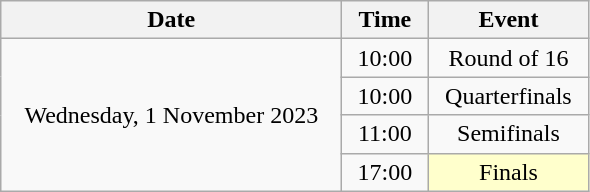<table class = "wikitable" style="text-align:center;">
<tr>
<th width=220>Date</th>
<th width=50>Time</th>
<th width=100>Event</th>
</tr>
<tr>
<td rowspan=5>Wednesday, 1 November 2023</td>
<td>10:00</td>
<td>Round of 16</td>
</tr>
<tr>
<td>10:00</td>
<td>Quarterfinals</td>
</tr>
<tr>
<td>11:00</td>
<td>Semifinals</td>
</tr>
<tr>
<td>17:00</td>
<td bgcolor=ffffcc>Finals</td>
</tr>
</table>
